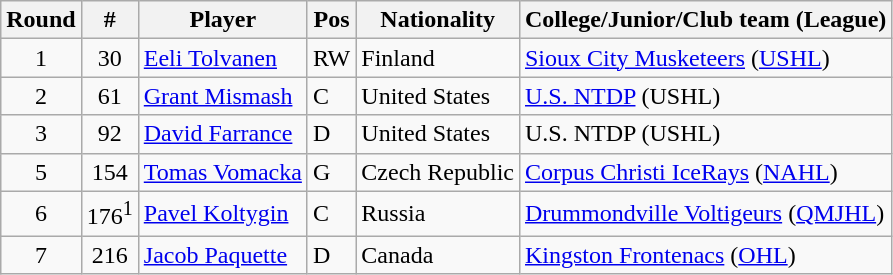<table class="wikitable">
<tr>
<th>Round</th>
<th>#</th>
<th>Player</th>
<th>Pos</th>
<th>Nationality</th>
<th>College/Junior/Club team (League)</th>
</tr>
<tr>
<td style="text-align:center">1</td>
<td style="text-align:center">30</td>
<td><a href='#'>Eeli Tolvanen</a></td>
<td>RW</td>
<td> Finland</td>
<td><a href='#'>Sioux City Musketeers</a> (<a href='#'>USHL</a>)</td>
</tr>
<tr>
<td style="text-align:center">2</td>
<td style="text-align:center">61</td>
<td><a href='#'>Grant Mismash</a></td>
<td>C</td>
<td> United States</td>
<td><a href='#'>U.S. NTDP</a> (USHL)</td>
</tr>
<tr>
<td style="text-align:center">3</td>
<td style="text-align:center">92</td>
<td><a href='#'>David Farrance</a></td>
<td>D</td>
<td> United States</td>
<td>U.S. NTDP (USHL)</td>
</tr>
<tr>
<td style="text-align:center">5</td>
<td style="text-align:center">154</td>
<td><a href='#'>Tomas Vomacka</a></td>
<td>G</td>
<td> Czech Republic</td>
<td><a href='#'>Corpus Christi IceRays</a> (<a href='#'>NAHL</a>)</td>
</tr>
<tr>
<td style="text-align:center">6</td>
<td style="text-align:center">176<sup>1</sup></td>
<td><a href='#'>Pavel Koltygin</a></td>
<td>C</td>
<td> Russia</td>
<td><a href='#'>Drummondville Voltigeurs</a> (<a href='#'>QMJHL</a>)</td>
</tr>
<tr>
<td style="text-align:center">7</td>
<td style="text-align:center">216</td>
<td><a href='#'>Jacob Paquette</a></td>
<td>D</td>
<td> Canada</td>
<td><a href='#'>Kingston Frontenacs</a> (<a href='#'>OHL</a>)</td>
</tr>
</table>
